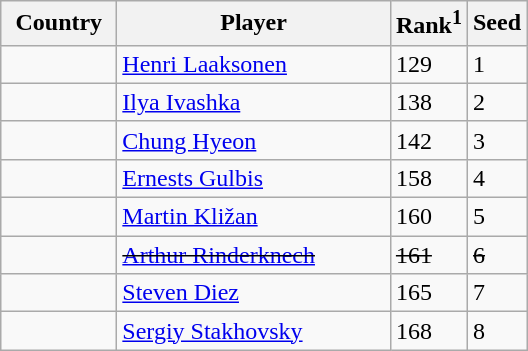<table class="sortable wikitable">
<tr>
<th width="70">Country</th>
<th width="175">Player</th>
<th>Rank<sup>1</sup></th>
<th>Seed</th>
</tr>
<tr>
<td></td>
<td><a href='#'>Henri Laaksonen</a></td>
<td>129</td>
<td>1</td>
</tr>
<tr>
<td></td>
<td><a href='#'>Ilya Ivashka</a></td>
<td>138</td>
<td>2</td>
</tr>
<tr>
<td></td>
<td><a href='#'>Chung Hyeon</a></td>
<td>142</td>
<td>3</td>
</tr>
<tr>
<td></td>
<td><a href='#'>Ernests Gulbis</a></td>
<td>158</td>
<td>4</td>
</tr>
<tr>
<td></td>
<td><a href='#'>Martin Kližan</a></td>
<td>160</td>
<td>5</td>
</tr>
<tr>
<td><s></s></td>
<td><s><a href='#'>Arthur Rinderknech</a></s></td>
<td><s>161</s></td>
<td><s>6</s></td>
</tr>
<tr>
<td></td>
<td><a href='#'>Steven Diez</a></td>
<td>165</td>
<td>7</td>
</tr>
<tr>
<td></td>
<td><a href='#'>Sergiy Stakhovsky</a></td>
<td>168</td>
<td>8</td>
</tr>
</table>
